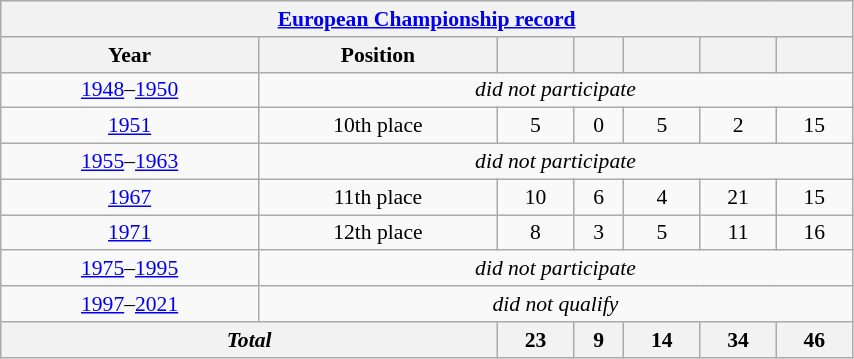<table class="wikitable" width=45% style="text-align: center;font-size:90%;">
<tr>
<th colspan=7><a href='#'>European Championship record</a></th>
</tr>
<tr>
<th>Year</th>
<th>Position</th>
<th></th>
<th></th>
<th></th>
<th></th>
<th></th>
</tr>
<tr>
<td><a href='#'>1948</a>–<a href='#'>1950</a></td>
<td colspan=7 align=center><em>did not participate</em></td>
</tr>
<tr>
<td>  <a href='#'>1951</a></td>
<td>10th place</td>
<td>5</td>
<td>0</td>
<td>5</td>
<td>2</td>
<td>15</td>
</tr>
<tr>
<td><a href='#'>1955</a>–<a href='#'>1963</a></td>
<td colspan=7 align=center><em>did not participate</em></td>
</tr>
<tr>
<td>  <a href='#'>1967</a></td>
<td>11th place</td>
<td>10</td>
<td>6</td>
<td>4</td>
<td>21</td>
<td>15</td>
</tr>
<tr>
<td>  <a href='#'>1971</a></td>
<td>12th place</td>
<td>8</td>
<td>3</td>
<td>5</td>
<td>11</td>
<td>16</td>
</tr>
<tr>
<td><a href='#'>1975</a>–<a href='#'>1995</a></td>
<td colspan=7 align=center><em>did not participate</em></td>
</tr>
<tr>
<td><a href='#'>1997</a>–<a href='#'>2021</a></td>
<td colspan=7 align=center><em>did not qualify</em></td>
</tr>
<tr>
<th colspan=2 align=center><em>Total</em></th>
<th>23</th>
<th>9</th>
<th>14</th>
<th>34</th>
<th>46</th>
</tr>
</table>
